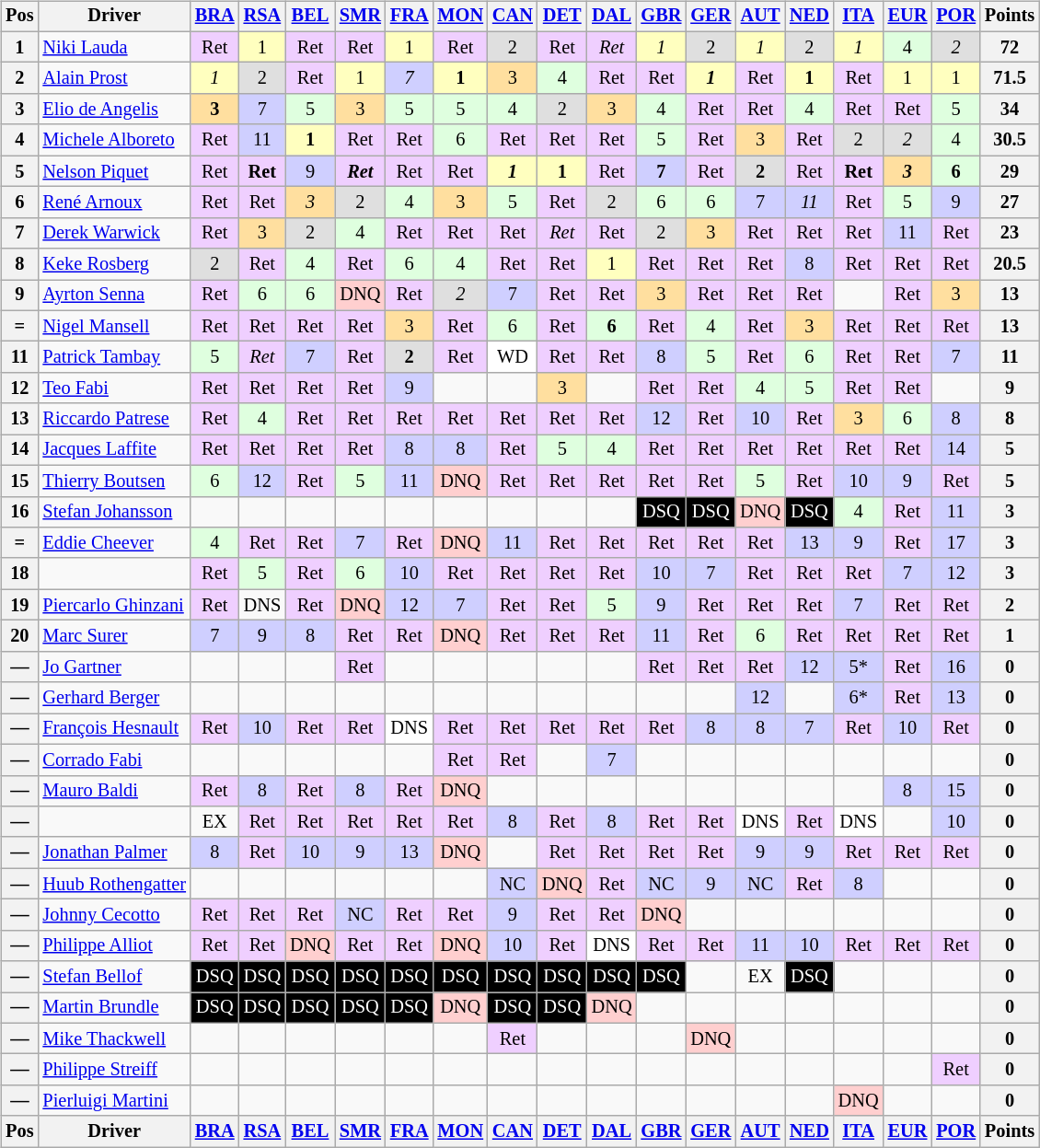<table>
<tr valign="top">
<td><br><table class="wikitable" style="font-size: 85%; text-align:center;">
<tr valign="top">
<th valign="middle">Pos</th>
<th valign="middle">Driver</th>
<th><a href='#'>BRA</a><br></th>
<th><a href='#'>RSA</a><br></th>
<th><a href='#'>BEL</a><br></th>
<th><a href='#'>SMR</a><br></th>
<th><a href='#'>FRA</a><br></th>
<th><a href='#'>MON</a><br></th>
<th><a href='#'>CAN</a><br></th>
<th><a href='#'>DET</a><br></th>
<th><a href='#'>DAL</a><br></th>
<th><a href='#'>GBR</a><br></th>
<th><a href='#'>GER</a><br></th>
<th><a href='#'>AUT</a><br></th>
<th><a href='#'>NED</a><br></th>
<th><a href='#'>ITA</a><br></th>
<th><a href='#'>EUR</a><br></th>
<th><a href='#'>POR</a><br></th>
<th valign="middle">Points</th>
</tr>
<tr>
<th>1</th>
<td align="left"> <a href='#'>Niki Lauda</a></td>
<td style="background:#efcfff;">Ret</td>
<td style="background:#ffffbf;">1</td>
<td style="background:#efcfff;">Ret</td>
<td style="background:#efcfff;">Ret</td>
<td style="background:#ffffbf;">1</td>
<td style="background:#efcfff;">Ret</td>
<td style="background:#dfdfdf;">2</td>
<td style="background:#efcfff;">Ret</td>
<td style="background:#efcfff;"><em>Ret</em></td>
<td style="background:#ffffbf;"><em>1</em></td>
<td style="background:#dfdfdf;">2</td>
<td style="background:#ffffbf;"><em>1</em></td>
<td style="background:#dfdfdf;">2</td>
<td style="background:#ffffbf;"><em>1</em></td>
<td style="background:#dfffdf;">4</td>
<td style="background:#dfdfdf;"><em>2</em></td>
<th>72</th>
</tr>
<tr>
<th>2</th>
<td align="left"> <a href='#'>Alain Prost</a></td>
<td style="background:#ffffbf;"><em>1</em></td>
<td style="background:#dfdfdf;">2</td>
<td style="background:#efcfff;">Ret</td>
<td style="background:#ffffbf;">1</td>
<td style="background:#cfcfff;"><em>7</em></td>
<td style="background:#ffffbf;"><strong>1</strong></td>
<td style="background:#ffdf9f;">3</td>
<td style="background:#dfffdf;">4</td>
<td style="background:#efcfff;">Ret</td>
<td style="background:#efcfff;">Ret</td>
<td style="background:#ffffbf;"><strong><em>1</em></strong></td>
<td style="background:#efcfff;">Ret</td>
<td style="background:#ffffbf;"><strong>1</strong></td>
<td style="background:#efcfff;">Ret</td>
<td style="background:#ffffbf;">1</td>
<td style="background:#ffffbf;">1</td>
<th>71.5</th>
</tr>
<tr>
<th>3</th>
<td align="left"> <a href='#'>Elio de Angelis</a></td>
<td style="background:#ffdf9f;"><strong>3</strong></td>
<td style="background:#cfcfff;">7</td>
<td style="background:#dfffdf;">5</td>
<td style="background:#ffdf9f;">3</td>
<td style="background:#dfffdf;">5</td>
<td style="background:#dfffdf;">5</td>
<td style="background:#dfffdf;">4</td>
<td style="background:#dfdfdf;">2</td>
<td style="background:#ffdf9f;">3</td>
<td style="background:#dfffdf;">4</td>
<td style="background:#efcfff;">Ret</td>
<td style="background:#efcfff;">Ret</td>
<td style="background:#dfffdf;">4</td>
<td style="background:#efcfff;">Ret</td>
<td style="background:#efcfff;">Ret</td>
<td style="background:#dfffdf;">5</td>
<th>34</th>
</tr>
<tr>
<th>4</th>
<td align="left"> <a href='#'>Michele Alboreto</a></td>
<td style="background:#efcfff;">Ret</td>
<td style="background:#cfcfff;">11</td>
<td style="background:#ffffbf;"><strong>1</strong></td>
<td style="background:#efcfff;">Ret</td>
<td style="background:#efcfff;">Ret</td>
<td style="background:#dfffdf;">6</td>
<td style="background:#efcfff;">Ret</td>
<td style="background:#efcfff;">Ret</td>
<td style="background:#efcfff;">Ret</td>
<td style="background:#dfffdf;">5</td>
<td style="background:#efcfff;">Ret</td>
<td style="background:#ffdf9f;">3</td>
<td style="background:#efcfff;">Ret</td>
<td style="background:#dfdfdf;">2</td>
<td style="background:#dfdfdf;"><em>2</em></td>
<td style="background:#dfffdf;">4</td>
<th>30.5</th>
</tr>
<tr>
<th>5</th>
<td align="left"> <a href='#'>Nelson Piquet</a></td>
<td style="background:#efcfff;">Ret</td>
<td style="background:#efcfff;"><strong>Ret</strong></td>
<td style="background:#cfcfff;">9</td>
<td style="background:#efcfff;"><strong><em>Ret</em></strong></td>
<td style="background:#efcfff;">Ret</td>
<td style="background:#efcfff;">Ret</td>
<td style="background:#ffffbf;"><strong><em>1</em></strong></td>
<td style="background:#ffffbf;"><strong>1</strong></td>
<td style="background:#efcfff;">Ret</td>
<td style="background:#cfcfff;"><strong>7</strong></td>
<td style="background:#efcfff;">Ret</td>
<td style="background:#dfdfdf;"><strong>2</strong></td>
<td style="background:#efcfff;">Ret</td>
<td style="background:#efcfff;"><strong>Ret</strong></td>
<td style="background:#ffdf9f;"><strong><em>3</em></strong></td>
<td style="background:#dfffdf;"><strong>6</strong></td>
<th>29</th>
</tr>
<tr>
<th>6</th>
<td align="left"> <a href='#'>René Arnoux</a></td>
<td style="background:#efcfff;">Ret</td>
<td style="background:#efcfff;">Ret</td>
<td style="background:#ffdf9f;"><em>3</em></td>
<td style="background:#dfdfdf;">2</td>
<td style="background:#dfffdf;">4</td>
<td style="background:#ffdf9f;">3</td>
<td style="background:#dfffdf;">5</td>
<td style="background:#efcfff;">Ret</td>
<td style="background:#dfdfdf;">2</td>
<td style="background:#dfffdf;">6</td>
<td style="background:#dfffdf;">6</td>
<td style="background:#cfcfff;">7</td>
<td style="background:#cfcfff;"><em>11</em></td>
<td style="background:#efcfff;">Ret</td>
<td style="background:#dfffdf;">5</td>
<td style="background:#cfcfff;">9</td>
<th>27</th>
</tr>
<tr>
<th>7</th>
<td align="left"> <a href='#'>Derek Warwick</a></td>
<td style="background:#efcfff;">Ret</td>
<td style="background:#ffdf9f;">3</td>
<td style="background:#dfdfdf;">2</td>
<td style="background:#dfffdf;">4</td>
<td style="background:#efcfff;">Ret</td>
<td style="background:#efcfff;">Ret</td>
<td style="background:#efcfff;">Ret</td>
<td style="background:#efcfff;"><em>Ret</em></td>
<td style="background:#efcfff;">Ret</td>
<td style="background:#dfdfdf;">2</td>
<td style="background:#ffdf9f;">3</td>
<td style="background:#efcfff;">Ret</td>
<td style="background:#efcfff;">Ret</td>
<td style="background:#efcfff;">Ret</td>
<td style="background:#cfcfff;">11</td>
<td style="background:#efcfff;">Ret</td>
<th>23</th>
</tr>
<tr>
<th>8</th>
<td align="left"> <a href='#'>Keke Rosberg</a></td>
<td style="background:#dfdfdf;">2</td>
<td style="background:#efcfff;">Ret</td>
<td style="background:#dfffdf;">4</td>
<td style="background:#efcfff;">Ret</td>
<td style="background:#dfffdf;">6</td>
<td style="background:#dfffdf;">4</td>
<td style="background:#efcfff;">Ret</td>
<td style="background:#efcfff;">Ret</td>
<td style="background:#ffffbf;">1</td>
<td style="background:#efcfff;">Ret</td>
<td style="background:#efcfff;">Ret</td>
<td style="background:#efcfff;">Ret</td>
<td style="background:#cfcfff;">8</td>
<td style="background:#efcfff;">Ret</td>
<td style="background:#efcfff;">Ret</td>
<td style="background:#efcfff;">Ret</td>
<th>20.5</th>
</tr>
<tr>
<th>9</th>
<td align="left"> <a href='#'>Ayrton Senna</a></td>
<td style="background:#efcfff;">Ret</td>
<td style="background:#dfffdf;">6</td>
<td style="background:#dfffdf;">6</td>
<td style="background:#ffcfcf;">DNQ</td>
<td style="background:#efcfff;">Ret</td>
<td style="background:#dfdfdf;"><em>2</em></td>
<td style="background:#cfcfff;">7</td>
<td style="background:#efcfff;">Ret</td>
<td style="background:#efcfff;">Ret</td>
<td style="background:#ffdf9f;">3</td>
<td style="background:#efcfff;">Ret</td>
<td style="background:#efcfff;">Ret</td>
<td style="background:#efcfff;">Ret</td>
<td></td>
<td style="background:#efcfff;">Ret</td>
<td style="background:#ffdf9f;">3</td>
<th>13</th>
</tr>
<tr>
<th>=</th>
<td align="left"> <a href='#'>Nigel Mansell</a></td>
<td style="background:#efcfff;">Ret</td>
<td style="background:#efcfff;">Ret</td>
<td style="background:#efcfff;">Ret</td>
<td style="background:#efcfff;">Ret</td>
<td style="background:#ffdf9f;">3</td>
<td style="background:#efcfff;">Ret</td>
<td style="background:#dfffdf;">6</td>
<td style="background:#efcfff;">Ret</td>
<td style="background:#dfffdf;"><strong>6</strong></td>
<td style="background:#efcfff;">Ret</td>
<td style="background:#dfffdf;">4</td>
<td style="background:#efcfff;">Ret</td>
<td style="background:#ffdf9f;">3</td>
<td style="background:#efcfff;">Ret</td>
<td style="background:#efcfff;">Ret</td>
<td style="background:#efcfff;">Ret</td>
<th>13</th>
</tr>
<tr>
<th>11</th>
<td align="left"> <a href='#'>Patrick Tambay</a></td>
<td style="background:#dfffdf;">5</td>
<td style="background:#efcfff;"><em>Ret</em></td>
<td style="background:#cfcfff;">7</td>
<td style="background:#efcfff;">Ret</td>
<td style="background:#dfdfdf;"><strong>2</strong></td>
<td style="background:#efcfff;">Ret</td>
<td style="background:#ffffff;">WD</td>
<td style="background:#efcfff;">Ret</td>
<td style="background:#efcfff;">Ret</td>
<td style="background:#cfcfff;">8</td>
<td style="background:#dfffdf;">5</td>
<td style="background:#efcfff;">Ret</td>
<td style="background:#dfffdf;">6</td>
<td style="background:#efcfff;">Ret</td>
<td style="background:#efcfff;">Ret</td>
<td style="background:#cfcfff;">7</td>
<th>11</th>
</tr>
<tr>
<th>12</th>
<td align="left"> <a href='#'>Teo Fabi</a></td>
<td style="background:#efcfff;">Ret</td>
<td style="background:#efcfff;">Ret</td>
<td style="background:#efcfff;">Ret</td>
<td style="background:#efcfff;">Ret</td>
<td style="background:#cfcfff;">9</td>
<td></td>
<td></td>
<td style="background:#ffdf9f;">3</td>
<td></td>
<td style="background:#efcfff;">Ret</td>
<td style="background:#efcfff;">Ret</td>
<td style="background:#dfffdf;">4</td>
<td style="background:#dfffdf;">5</td>
<td style="background:#efcfff;">Ret</td>
<td style="background:#efcfff;">Ret</td>
<td></td>
<th>9</th>
</tr>
<tr>
<th>13</th>
<td align="left"> <a href='#'>Riccardo Patrese</a></td>
<td style="background:#efcfff;">Ret</td>
<td style="background:#dfffdf;">4</td>
<td style="background:#efcfff;">Ret</td>
<td style="background:#efcfff;">Ret</td>
<td style="background:#efcfff;">Ret</td>
<td style="background:#efcfff;">Ret</td>
<td style="background:#efcfff;">Ret</td>
<td style="background:#efcfff;">Ret</td>
<td style="background:#efcfff;">Ret</td>
<td style="background:#cfcfff;">12</td>
<td style="background:#efcfff;">Ret</td>
<td style="background:#cfcfff;">10</td>
<td style="background:#efcfff;">Ret</td>
<td style="background:#ffdf9f;">3</td>
<td style="background:#dfffdf;">6</td>
<td style="background:#cfcfff;">8</td>
<th>8</th>
</tr>
<tr>
<th>14</th>
<td align="left"> <a href='#'>Jacques Laffite</a></td>
<td style="background:#efcfff;">Ret</td>
<td style="background:#efcfff;">Ret</td>
<td style="background:#efcfff;">Ret</td>
<td style="background:#efcfff;">Ret</td>
<td style="background:#cfcfff;">8</td>
<td style="background:#cfcfff;">8</td>
<td style="background:#efcfff;">Ret</td>
<td style="background:#dfffdf;">5</td>
<td style="background:#dfffdf;">4</td>
<td style="background:#efcfff;">Ret</td>
<td style="background:#efcfff;">Ret</td>
<td style="background:#efcfff;">Ret</td>
<td style="background:#efcfff;">Ret</td>
<td style="background:#efcfff;">Ret</td>
<td style="background:#efcfff;">Ret</td>
<td style="background:#cfcfff;">14</td>
<th>5</th>
</tr>
<tr>
<th>15</th>
<td align="left"> <a href='#'>Thierry Boutsen</a></td>
<td style="background:#dfffdf;">6</td>
<td style="background:#cfcfff;">12</td>
<td style="background:#efcfff;">Ret</td>
<td style="background:#dfffdf;">5</td>
<td style="background:#cfcfff;">11</td>
<td style="background:#ffcfcf;">DNQ</td>
<td style="background:#efcfff;">Ret</td>
<td style="background:#efcfff;">Ret</td>
<td style="background:#efcfff;">Ret</td>
<td style="background:#efcfff;">Ret</td>
<td style="background:#efcfff;">Ret</td>
<td style="background:#dfffdf;">5</td>
<td style="background:#efcfff;">Ret</td>
<td style="background:#cfcfff;">10</td>
<td style="background:#cfcfff;">9</td>
<td style="background:#efcfff;">Ret</td>
<th>5</th>
</tr>
<tr>
<th>16</th>
<td align="left"> <a href='#'>Stefan Johansson</a></td>
<td></td>
<td></td>
<td></td>
<td></td>
<td></td>
<td></td>
<td></td>
<td></td>
<td></td>
<td style="background:#000000; color:white">DSQ</td>
<td style="background:#000000; color:white">DSQ</td>
<td style="background:#ffcfcf;">DNQ</td>
<td style="background:#000000; color:white">DSQ</td>
<td style="background:#dfffdf;">4</td>
<td style="background:#efcfff;">Ret</td>
<td style="background:#cfcfff;">11</td>
<th>3</th>
</tr>
<tr>
<th>=</th>
<td align="left"> <a href='#'>Eddie Cheever</a></td>
<td style="background:#dfffdf;">4</td>
<td style="background:#efcfff;">Ret</td>
<td style="background:#efcfff;">Ret</td>
<td style="background:#cfcfff;">7</td>
<td style="background:#efcfff;">Ret</td>
<td style="background:#ffcfcf;">DNQ</td>
<td style="background:#cfcfff;">11</td>
<td style="background:#efcfff;">Ret</td>
<td style="background:#efcfff;">Ret</td>
<td style="background:#efcfff;">Ret</td>
<td style="background:#efcfff;">Ret</td>
<td style="background:#efcfff;">Ret</td>
<td style="background:#cfcfff;">13</td>
<td style="background:#cfcfff;">9</td>
<td style="background:#efcfff;">Ret</td>
<td style="background:#cfcfff;">17</td>
<th>3</th>
</tr>
<tr>
<th>18</th>
<td align="left"></td>
<td style="background:#efcfff;">Ret</td>
<td style="background:#dfffdf;">5</td>
<td style="background:#efcfff;">Ret</td>
<td style="background:#dfffdf;">6</td>
<td style="background:#cfcfff;">10</td>
<td style="background:#efcfff;">Ret</td>
<td style="background:#efcfff;">Ret</td>
<td style="background:#efcfff;">Ret</td>
<td style="background:#efcfff;">Ret</td>
<td style="background:#cfcfff;">10</td>
<td style="background:#cfcfff;">7</td>
<td style="background:#efcfff;">Ret</td>
<td style="background:#efcfff;">Ret</td>
<td style="background:#efcfff;">Ret</td>
<td style="background:#cfcfff;">7</td>
<td style="background:#cfcfff;">12</td>
<th>3</th>
</tr>
<tr>
<th>19</th>
<td align="left"> <a href='#'>Piercarlo Ghinzani</a></td>
<td style="background:#efcfff;">Ret</td>
<td>DNS</td>
<td style="background:#efcfff;">Ret</td>
<td style="background:#ffcfcf;">DNQ</td>
<td style="background:#cfcfff;">12</td>
<td style="background:#cfcfff;">7</td>
<td style="background:#efcfff;">Ret</td>
<td style="background:#efcfff;">Ret</td>
<td style="background:#dfffdf;">5</td>
<td style="background:#cfcfff;">9</td>
<td style="background:#efcfff;">Ret</td>
<td style="background:#efcfff;">Ret</td>
<td style="background:#efcfff;">Ret</td>
<td style="background:#cfcfff;">7</td>
<td style="background:#efcfff;">Ret</td>
<td style="background:#efcfff;">Ret</td>
<th>2</th>
</tr>
<tr>
<th>20</th>
<td align="left"> <a href='#'>Marc Surer</a></td>
<td style="background:#cfcfff;">7</td>
<td style="background:#cfcfff;">9</td>
<td style="background:#cfcfff;">8</td>
<td style="background:#efcfff;">Ret</td>
<td style="background:#efcfff;">Ret</td>
<td style="background:#ffcfcf;">DNQ</td>
<td style="background:#efcfff;">Ret</td>
<td style="background:#efcfff;">Ret</td>
<td style="background:#efcfff;">Ret</td>
<td style="background:#cfcfff;">11</td>
<td style="background:#efcfff;">Ret</td>
<td style="background:#dfffdf;">6</td>
<td style="background:#efcfff;">Ret</td>
<td style="background:#efcfff;">Ret</td>
<td style="background:#efcfff;">Ret</td>
<td style="background:#efcfff;">Ret</td>
<th>1</th>
</tr>
<tr>
<th>—</th>
<td align="left"> <a href='#'>Jo Gartner</a></td>
<td></td>
<td></td>
<td></td>
<td style="background:#efcfff;">Ret</td>
<td></td>
<td></td>
<td></td>
<td></td>
<td></td>
<td style="background:#efcfff;">Ret</td>
<td style="background:#efcfff;">Ret</td>
<td style="background:#efcfff;">Ret</td>
<td style="background:#cfcfff;">12</td>
<td style="background:#cfcfff;">5*</td>
<td style="background:#efcfff;">Ret</td>
<td style="background:#cfcfff;">16</td>
<th>0</th>
</tr>
<tr>
<th>—</th>
<td align="left"> <a href='#'>Gerhard Berger</a></td>
<td></td>
<td></td>
<td></td>
<td></td>
<td></td>
<td></td>
<td></td>
<td></td>
<td></td>
<td></td>
<td></td>
<td style="background:#cfcfff;">12</td>
<td></td>
<td style="background:#cfcfff;">6*</td>
<td style="background:#efcfff;">Ret</td>
<td style="background:#cfcfff;">13</td>
<th>0</th>
</tr>
<tr>
<th>—</th>
<td align="left"> <a href='#'>François Hesnault</a></td>
<td style="background:#efcfff;">Ret</td>
<td style="background:#cfcfff;">10</td>
<td style="background:#efcfff;">Ret</td>
<td style="background:#efcfff;">Ret</td>
<td style="background:#ffffff;">DNS</td>
<td style="background:#efcfff;">Ret</td>
<td style="background:#efcfff;">Ret</td>
<td style="background:#efcfff;">Ret</td>
<td style="background:#efcfff;">Ret</td>
<td style="background:#efcfff;">Ret</td>
<td style="background:#cfcfff;">8</td>
<td style="background:#cfcfff;">8</td>
<td style="background:#cfcfff;">7</td>
<td style="background:#efcfff;">Ret</td>
<td style="background:#cfcfff;">10</td>
<td style="background:#efcfff;">Ret</td>
<th>0</th>
</tr>
<tr>
<th>—</th>
<td align="left"> <a href='#'>Corrado Fabi</a></td>
<td></td>
<td></td>
<td></td>
<td></td>
<td></td>
<td style="background:#efcfff;">Ret</td>
<td style="background:#efcfff;">Ret</td>
<td></td>
<td style="background:#cfcfff;">7</td>
<td></td>
<td></td>
<td></td>
<td></td>
<td></td>
<td></td>
<td></td>
<th>0</th>
</tr>
<tr>
<th>—</th>
<td align="left"> <a href='#'>Mauro Baldi</a></td>
<td style="background:#efcfff;">Ret</td>
<td style="background:#cfcfff;">8</td>
<td style="background:#efcfff;">Ret</td>
<td style="background:#cfcfff;">8</td>
<td style="background:#efcfff;">Ret</td>
<td style="background:#ffcfcf;">DNQ</td>
<td></td>
<td></td>
<td></td>
<td></td>
<td></td>
<td></td>
<td></td>
<td></td>
<td style="background:#cfcfff;">8</td>
<td style="background:#cfcfff;">15</td>
<th>0</th>
</tr>
<tr>
<th>—</th>
<td align="left"></td>
<td>EX</td>
<td style="background:#efcfff;">Ret</td>
<td style="background:#efcfff;">Ret</td>
<td style="background:#efcfff;">Ret</td>
<td style="background:#efcfff;">Ret</td>
<td style="background:#efcfff;">Ret</td>
<td style="background:#cfcfff;">8</td>
<td style="background:#efcfff;">Ret</td>
<td style="background:#cfcfff;">8</td>
<td style="background:#efcfff;">Ret</td>
<td style="background:#efcfff;">Ret</td>
<td style="background:#ffffff;">DNS</td>
<td style="background:#efcfff;">Ret</td>
<td style="background:#ffffff;">DNS</td>
<td></td>
<td style="background:#cfcfff;">10</td>
<th>0</th>
</tr>
<tr>
<th>—</th>
<td align="left"> <a href='#'>Jonathan Palmer</a></td>
<td style="background:#cfcfff;">8</td>
<td style="background:#efcfff;">Ret</td>
<td style="background:#cfcfff;">10</td>
<td style="background:#cfcfff;">9</td>
<td style="background:#cfcfff;">13</td>
<td style="background:#ffcfcf;">DNQ</td>
<td></td>
<td style="background:#efcfff;">Ret</td>
<td style="background:#efcfff;">Ret</td>
<td style="background:#efcfff;">Ret</td>
<td style="background:#efcfff;">Ret</td>
<td style="background:#cfcfff;">9</td>
<td style="background:#cfcfff;">9</td>
<td style="background:#efcfff;">Ret</td>
<td style="background:#efcfff;">Ret</td>
<td style="background:#efcfff;">Ret</td>
<th>0</th>
</tr>
<tr>
<th>—</th>
<td align="left"> <a href='#'>Huub Rothengatter</a></td>
<td></td>
<td></td>
<td></td>
<td></td>
<td></td>
<td></td>
<td style="background:#cfcfff;">NC</td>
<td style="background:#ffcfcf;">DNQ</td>
<td style="background:#efcfff;">Ret</td>
<td style="background:#cfcfff;">NC</td>
<td style="background:#cfcfff;">9</td>
<td style="background:#cfcfff;">NC</td>
<td style="background:#efcfff;">Ret</td>
<td style="background:#cfcfff;">8</td>
<td></td>
<td></td>
<th>0</th>
</tr>
<tr>
<th>—</th>
<td align="left"> <a href='#'>Johnny Cecotto</a></td>
<td style="background:#efcfff;">Ret</td>
<td style="background:#efcfff;">Ret</td>
<td style="background:#efcfff;">Ret</td>
<td style="background:#cfcfff;">NC</td>
<td style="background:#efcfff;">Ret</td>
<td style="background:#efcfff;">Ret</td>
<td style="background:#cfcfff;">9</td>
<td style="background:#efcfff;">Ret</td>
<td style="background:#efcfff;">Ret</td>
<td style="background:#ffcfcf;">DNQ</td>
<td></td>
<td></td>
<td></td>
<td></td>
<td></td>
<td></td>
<th>0</th>
</tr>
<tr>
<th>—</th>
<td align="left"> <a href='#'>Philippe Alliot</a></td>
<td style="background:#efcfff;">Ret</td>
<td style="background:#efcfff;">Ret</td>
<td style="background:#ffcfcf;">DNQ</td>
<td style="background:#efcfff;">Ret</td>
<td style="background:#efcfff;">Ret</td>
<td style="background:#ffcfcf;">DNQ</td>
<td style="background:#cfcfff;">10</td>
<td style="background:#efcfff;">Ret</td>
<td style="background:#ffffff;">DNS</td>
<td style="background:#efcfff;">Ret</td>
<td style="background:#efcfff;">Ret</td>
<td style="background:#cfcfff;">11</td>
<td style="background:#cfcfff;">10</td>
<td style="background:#efcfff;">Ret</td>
<td style="background:#efcfff;">Ret</td>
<td style="background:#efcfff;">Ret</td>
<th>0</th>
</tr>
<tr>
<th>—</th>
<td align="left"> <a href='#'>Stefan Bellof</a></td>
<td style="background:#000000; color:white">DSQ</td>
<td style="background:#000000; color:white">DSQ</td>
<td style="background:#000000; color:white">DSQ</td>
<td style="background:#000000; color:white">DSQ</td>
<td style="background:#000000; color:white">DSQ</td>
<td style="background:#000000; color:white">DSQ</td>
<td style="background:#000000; color:white">DSQ</td>
<td style="background:#000000; color:white">DSQ</td>
<td style="background:#000000; color:white">DSQ</td>
<td style="background:#000000; color:white">DSQ</td>
<td></td>
<td>EX</td>
<td style="background:#000000; color:white">DSQ</td>
<td></td>
<td></td>
<td></td>
<th>0</th>
</tr>
<tr>
<th>—</th>
<td align="left"> <a href='#'>Martin Brundle</a></td>
<td style="background:#000000; color:white">DSQ</td>
<td style="background:#000000; color:white">DSQ</td>
<td style="background:#000000; color:white">DSQ</td>
<td style="background:#000000; color:white">DSQ</td>
<td style="background:#000000; color:white">DSQ</td>
<td style="background:#ffcfcf;">DNQ</td>
<td style="background:#000000; color:white">DSQ</td>
<td style="background:#000000; color:white">DSQ</td>
<td style="background:#ffcfcf;">DNQ</td>
<td></td>
<td></td>
<td></td>
<td></td>
<td></td>
<td></td>
<td></td>
<th>0</th>
</tr>
<tr>
<th>—</th>
<td align="left"> <a href='#'>Mike Thackwell</a></td>
<td></td>
<td></td>
<td></td>
<td></td>
<td></td>
<td></td>
<td style="background:#efcfff;">Ret</td>
<td></td>
<td></td>
<td></td>
<td style="background:#ffcfcf;">DNQ</td>
<td></td>
<td></td>
<td></td>
<td></td>
<td></td>
<th>0</th>
</tr>
<tr>
<th>—</th>
<td align="left"> <a href='#'>Philippe Streiff</a></td>
<td></td>
<td></td>
<td></td>
<td></td>
<td></td>
<td></td>
<td></td>
<td></td>
<td></td>
<td></td>
<td></td>
<td></td>
<td></td>
<td></td>
<td></td>
<td style="background:#efcfff;">Ret</td>
<th>0</th>
</tr>
<tr>
<th>—</th>
<td align="left"> <a href='#'>Pierluigi Martini</a></td>
<td></td>
<td></td>
<td></td>
<td></td>
<td></td>
<td></td>
<td></td>
<td></td>
<td></td>
<td></td>
<td></td>
<td></td>
<td></td>
<td style="background:#ffcfcf;">DNQ</td>
<td></td>
<td></td>
<th>0</th>
</tr>
<tr valign="top">
<th valign="middle">Pos</th>
<th valign="middle">Driver</th>
<th><a href='#'>BRA</a><br></th>
<th><a href='#'>RSA</a><br></th>
<th><a href='#'>BEL</a><br></th>
<th><a href='#'>SMR</a><br></th>
<th><a href='#'>FRA</a><br></th>
<th><a href='#'>MON</a><br></th>
<th><a href='#'>CAN</a><br></th>
<th><a href='#'>DET</a><br></th>
<th><a href='#'>DAL</a><br></th>
<th><a href='#'>GBR</a><br></th>
<th><a href='#'>GER</a><br></th>
<th><a href='#'>AUT</a><br></th>
<th><a href='#'>NED</a><br></th>
<th><a href='#'>ITA</a><br></th>
<th><a href='#'>EUR</a><br></th>
<th><a href='#'>POR</a><br></th>
<th valign="middle">Points</th>
</tr>
</table>
</td>
<td><br></td>
</tr>
</table>
